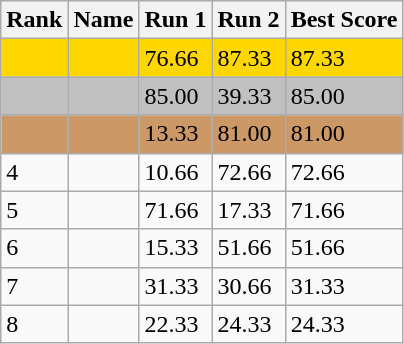<table class="wikitable">
<tr>
<th>Rank</th>
<th>Name</th>
<th>Run 1</th>
<th>Run 2</th>
<th>Best Score</th>
</tr>
<tr style="background:gold;">
<td></td>
<td></td>
<td>76.66</td>
<td>87.33</td>
<td>87.33</td>
</tr>
<tr style="background:silver;">
<td></td>
<td></td>
<td>85.00</td>
<td>39.33</td>
<td>85.00</td>
</tr>
<tr style="background:#cc9966;">
<td></td>
<td></td>
<td>13.33</td>
<td>81.00</td>
<td>81.00</td>
</tr>
<tr>
<td>4</td>
<td></td>
<td>10.66</td>
<td>72.66</td>
<td>72.66</td>
</tr>
<tr>
<td>5</td>
<td></td>
<td>71.66</td>
<td>17.33</td>
<td>71.66</td>
</tr>
<tr>
<td>6</td>
<td></td>
<td>15.33</td>
<td>51.66</td>
<td>51.66</td>
</tr>
<tr>
<td>7</td>
<td></td>
<td>31.33</td>
<td>30.66</td>
<td>31.33</td>
</tr>
<tr>
<td>8</td>
<td></td>
<td>22.33</td>
<td>24.33</td>
<td>24.33</td>
</tr>
</table>
